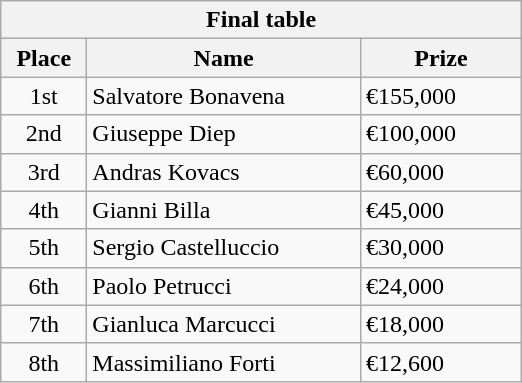<table class="wikitable">
<tr>
<th colspan="3">Final table</th>
</tr>
<tr>
<th style="width:50px;">Place</th>
<th style="width:175px;">Name</th>
<th style="width:100px;">Prize</th>
</tr>
<tr>
<td style="text-align:center;">1st</td>
<td> Salvatore Bonavena</td>
<td>€155,000</td>
</tr>
<tr>
<td style="text-align:center;">2nd</td>
<td> Giuseppe Diep</td>
<td>€100,000</td>
</tr>
<tr>
<td style="text-align:center;">3rd</td>
<td> Andras Kovacs</td>
<td>€60,000</td>
</tr>
<tr>
<td style="text-align:center;">4th</td>
<td> Gianni Billa</td>
<td>€45,000</td>
</tr>
<tr>
<td style="text-align:center;">5th</td>
<td> Sergio Castelluccio</td>
<td>€30,000</td>
</tr>
<tr>
<td style="text-align:center;">6th</td>
<td> Paolo Petrucci</td>
<td>€24,000</td>
</tr>
<tr>
<td style="text-align:center;">7th</td>
<td> Gianluca Marcucci</td>
<td>€18,000</td>
</tr>
<tr>
<td style="text-align:center;">8th</td>
<td> Massimiliano Forti</td>
<td>€12,600</td>
</tr>
</table>
